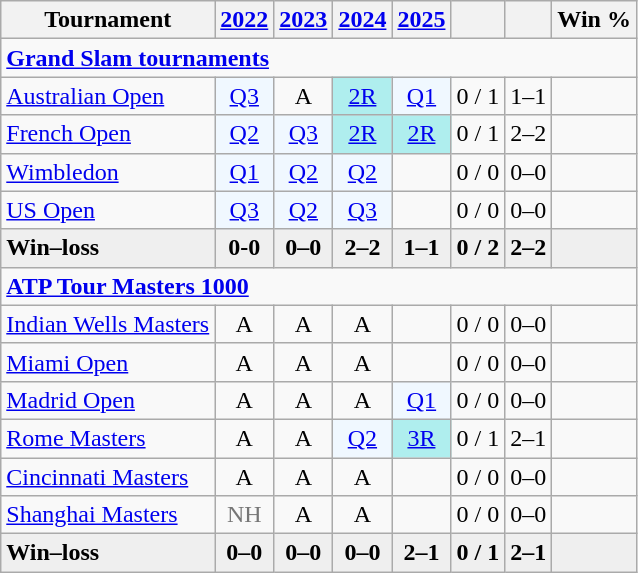<table class="wikitable" style=text-align:center>
<tr>
<th>Tournament</th>
<th><a href='#'>2022</a></th>
<th><a href='#'>2023</a></th>
<th><a href='#'>2024</a></th>
<th><a href='#'>2025</a></th>
<th></th>
<th></th>
<th>Win %</th>
</tr>
<tr>
<td colspan="12" align="left"><strong><a href='#'>Grand Slam tournaments</a></strong></td>
</tr>
<tr>
<td align=left><a href='#'>Australian Open</a></td>
<td bgcolor=f0f8ff><a href='#'>Q3</a></td>
<td>A</td>
<td bgcolor=afeeee><a href='#'>2R</a></td>
<td bgcolor=f0f8ff><a href='#'>Q1</a></td>
<td>0 / 1</td>
<td>1–1</td>
<td></td>
</tr>
<tr>
<td align=left><a href='#'>French Open</a></td>
<td bgcolor=f0f8ff><a href='#'>Q2</a></td>
<td bgcolor=f0f8ff><a href='#'>Q3</a></td>
<td bgcolor=afeeee><a href='#'>2R</a></td>
<td bgcolor=afeeee><a href='#'>2R</a></td>
<td>0 / 1</td>
<td>2–2</td>
<td></td>
</tr>
<tr>
<td align=left><a href='#'>Wimbledon</a></td>
<td bgcolor=f0f8ff><a href='#'>Q1</a></td>
<td bgcolor=f0f8ff><a href='#'>Q2</a></td>
<td bgcolor=f0f8ff><a href='#'>Q2</a></td>
<td></td>
<td>0 / 0</td>
<td>0–0</td>
<td></td>
</tr>
<tr>
<td align=left><a href='#'>US Open</a></td>
<td bgcolor=f0f8ff><a href='#'>Q3</a></td>
<td bgcolor=f0f8ff><a href='#'>Q2</a></td>
<td bgcolor=f0f8ff><a href='#'>Q3</a></td>
<td></td>
<td>0 / 0</td>
<td>0–0</td>
<td></td>
</tr>
<tr style=background:#efefef;font-weight:bold>
<td align=left>Win–loss</td>
<td>0-0</td>
<td>0–0</td>
<td>2–2</td>
<td>1–1</td>
<td>0 / 2</td>
<td>2–2</td>
<td></td>
</tr>
<tr>
<td colspan="8" align="left"><strong><a href='#'>ATP Tour Masters 1000</a></strong></td>
</tr>
<tr>
<td align="left"><a href='#'>Indian Wells Masters</a></td>
<td>A</td>
<td>A</td>
<td>A</td>
<td></td>
<td>0 / 0</td>
<td>0–0</td>
<td></td>
</tr>
<tr>
<td align="left"><a href='#'>Miami Open</a></td>
<td>A</td>
<td>A</td>
<td>A</td>
<td></td>
<td>0 / 0</td>
<td>0–0</td>
<td><br></td>
</tr>
<tr>
<td align="left"><a href='#'>Madrid Open</a></td>
<td>A</td>
<td>A</td>
<td>A</td>
<td bgcolor=f0f8ff><a href='#'>Q1</a></td>
<td>0 / 0</td>
<td>0–0</td>
<td></td>
</tr>
<tr>
<td align="left"><a href='#'>Rome Masters</a></td>
<td>A</td>
<td>A</td>
<td bgcolor=f0f8ff><a href='#'>Q2</a></td>
<td bgcolor= afeeee><a href='#'>3R</a></td>
<td>0 / 1</td>
<td>2–1</td>
<td><br></td>
</tr>
<tr>
<td align="left"><a href='#'>Cincinnati Masters</a></td>
<td>A</td>
<td>A</td>
<td>A</td>
<td></td>
<td>0 / 0</td>
<td>0–0</td>
<td></td>
</tr>
<tr>
<td align="left"><a href='#'>Shanghai Masters</a></td>
<td style=color:#767676>NH</td>
<td>A</td>
<td>A</td>
<td></td>
<td>0 / 0</td>
<td>0–0</td>
<td><br></td>
</tr>
<tr style="font-weight:bold;background:#efefef">
<td style="text-align:left">Win–loss</td>
<td>0–0</td>
<td>0–0</td>
<td>0–0</td>
<td>2–1</td>
<td>0 / 1</td>
<td>2–1</td>
<td></td>
</tr>
</table>
